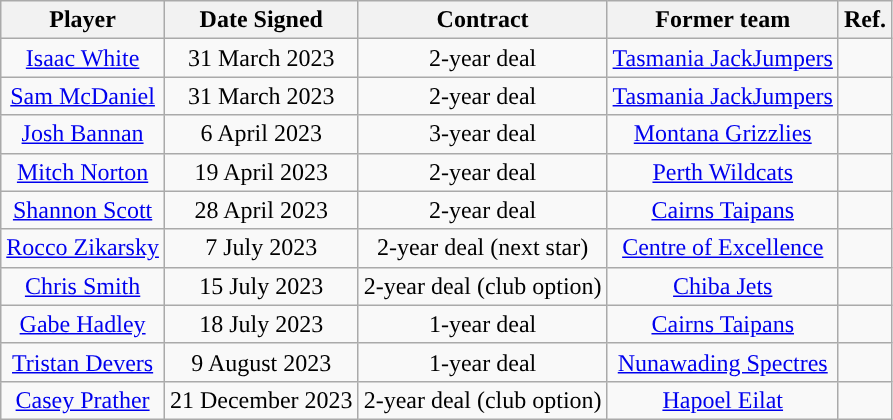<table class="wikitable sortable sortable" style="text-align: center">
<tr>
<th>Player</th>
<th>Date Signed</th>
<th>Contract</th>
<th>Former team</th>
<th>Ref.</th>
</tr>
<tr>
<td><a href='#'>Isaac White</a></td>
<td>31 March 2023</td>
<td>2-year deal</td>
<td><a href='#'>Tasmania JackJumpers</a></td>
<td></td>
</tr>
<tr>
<td><a href='#'>Sam McDaniel</a></td>
<td>31 March 2023</td>
<td>2-year deal</td>
<td><a href='#'>Tasmania JackJumpers</a></td>
<td></td>
</tr>
<tr>
<td><a href='#'>Josh Bannan</a></td>
<td>6 April 2023</td>
<td>3-year deal</td>
<td><a href='#'>Montana Grizzlies</a></td>
<td></td>
</tr>
<tr>
<td><a href='#'>Mitch Norton</a></td>
<td>19 April 2023</td>
<td>2-year deal</td>
<td><a href='#'>Perth Wildcats</a></td>
<td></td>
</tr>
<tr>
<td><a href='#'>Shannon Scott</a></td>
<td>28 April 2023</td>
<td>2-year deal</td>
<td><a href='#'>Cairns Taipans</a></td>
<td></td>
</tr>
<tr>
<td><a href='#'>Rocco Zikarsky</a></td>
<td>7 July 2023</td>
<td>2-year deal (next star)</td>
<td><a href='#'>Centre of Excellence</a></td>
<td></td>
</tr>
<tr>
<td><a href='#'>Chris Smith</a></td>
<td>15 July 2023</td>
<td>2-year deal (club option)</td>
<td><a href='#'>Chiba Jets</a></td>
<td></td>
</tr>
<tr>
<td><a href='#'>Gabe Hadley</a></td>
<td>18 July 2023</td>
<td>1-year deal</td>
<td><a href='#'>Cairns Taipans</a></td>
<td></td>
</tr>
<tr>
<td><a href='#'>Tristan Devers</a></td>
<td>9 August 2023</td>
<td>1-year deal</td>
<td><a href='#'>Nunawading Spectres</a></td>
<td></td>
</tr>
<tr>
<td><a href='#'>Casey Prather</a></td>
<td>21 December 2023</td>
<td>2-year deal (club option)</td>
<td><a href='#'>Hapoel Eilat</a></td>
<td></td>
</tr>
</table>
